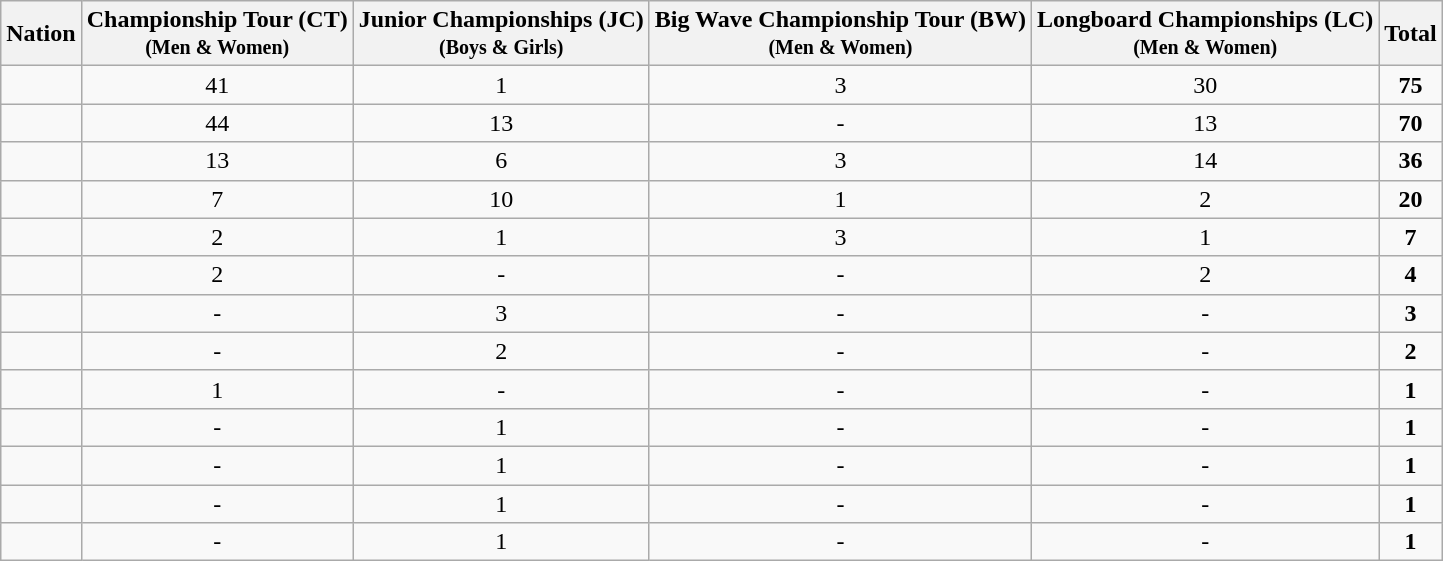<table class="wikitable sortable">
<tr>
<th>Nation</th>
<th>Championship Tour (CT)<br> <small>(Men & Women)</small></th>
<th>Junior Championships (JC)<br> <small>(Boys & Girls)</small></th>
<th>Big Wave Championship Tour (BW)<br> <small>(Men & Women)</small></th>
<th>Longboard Championships (LC)<br> <small>(Men & Women)</small></th>
<th>Total</th>
</tr>
<tr>
<td></td>
<td style="text-align:center;">41</td>
<td style="text-align:center;">1</td>
<td style="text-align:center;">3</td>
<td style="text-align:center;">30</td>
<td style="text-align:center;"><strong>75</strong></td>
</tr>
<tr>
<td></td>
<td style="text-align:center;">44</td>
<td style="text-align:center;">13</td>
<td style="text-align:center;">-</td>
<td style="text-align:center;">13</td>
<td style="text-align:center;"><strong>70</strong></td>
</tr>
<tr>
<td></td>
<td style="text-align:center;">13</td>
<td style="text-align:center;">6</td>
<td style="text-align:center;">3</td>
<td style="text-align:center;">14</td>
<td style="text-align:center;"><strong>36</strong></td>
</tr>
<tr>
<td></td>
<td style="text-align:center;">7</td>
<td style="text-align:center;">10</td>
<td style="text-align:center;">1</td>
<td style="text-align:center;">2</td>
<td style="text-align:center;"><strong>20</strong></td>
</tr>
<tr>
<td></td>
<td style="text-align:center;">2</td>
<td style="text-align:center;">1</td>
<td style="text-align:center;">3</td>
<td style="text-align:center;">1</td>
<td style="text-align:center;"><strong>7</strong></td>
</tr>
<tr>
<td></td>
<td style="text-align:center;">2</td>
<td style="text-align:center;">-</td>
<td style="text-align:center;">-</td>
<td style="text-align:center;">2</td>
<td style="text-align:center;"><strong>4</strong></td>
</tr>
<tr>
<td></td>
<td style="text-align:center;">-</td>
<td style="text-align:center;">3</td>
<td style="text-align:center;">-</td>
<td style="text-align:center;">-</td>
<td style="text-align:center;"><strong>3</strong></td>
</tr>
<tr>
<td></td>
<td style="text-align:center;">-</td>
<td style="text-align:center;">2</td>
<td style="text-align:center;">-</td>
<td style="text-align:center;">-</td>
<td style="text-align:center;"><strong>2</strong></td>
</tr>
<tr>
<td></td>
<td style="text-align:center;">1</td>
<td style="text-align:center;">-</td>
<td style="text-align:center;">-</td>
<td style="text-align:center;">-</td>
<td style="text-align:center;"><strong>1</strong></td>
</tr>
<tr>
<td></td>
<td style="text-align:center;">-</td>
<td style="text-align:center;">1</td>
<td style="text-align:center;">-</td>
<td style="text-align:center;">-</td>
<td style="text-align:center;"><strong>1</strong></td>
</tr>
<tr>
<td></td>
<td style="text-align:center;">-</td>
<td style="text-align:center;">1</td>
<td style="text-align:center;">-</td>
<td style="text-align:center;">-</td>
<td style="text-align:center;"><strong>1</strong></td>
</tr>
<tr>
<td></td>
<td style="text-align:center;">-</td>
<td style="text-align:center;">1</td>
<td style="text-align:center;">-</td>
<td style="text-align:center;">-</td>
<td style="text-align:center;"><strong>1</strong></td>
</tr>
<tr>
<td></td>
<td style="text-align:center;">-</td>
<td style="text-align:center;">1</td>
<td style="text-align:center;">-</td>
<td style="text-align:center;">-</td>
<td style="text-align:center;"><strong>1</strong></td>
</tr>
</table>
